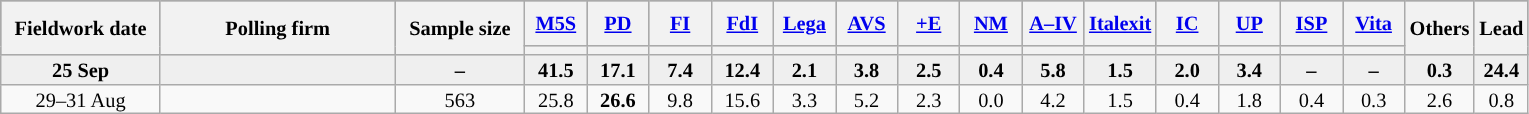<table class="wikitable mw-collapsible" style="text-align:center;font-size:85%;line-height:13px">
<tr style="height:30px; background-color:#8B8B8B">
<th rowspan="2" style="width:100px;">Fieldwork date</th>
<th rowspan="2" style="width:150px;">Polling firm</th>
<th rowspan="2" style="width:80px;">Sample size</th>
<th style="width:35px;"><a href='#'>M5S</a></th>
<th style="width:35px;"><a href='#'>PD</a></th>
<th style="width:35px;"><a href='#'>FI</a></th>
<th style="width:35px;"><a href='#'>FdI</a></th>
<th style="width:35px;"><a href='#'>Lega</a></th>
<th style="width:35px;"><a href='#'>AVS</a></th>
<th style="width:35px;"><a href='#'>+E</a></th>
<th style="width:35px;"><a href='#'>NM</a></th>
<th style="width:35px;"><a href='#'>A–IV</a></th>
<th style="width:35px;"><a href='#'>Italexit</a></th>
<th style="width:35px;"><a href='#'>IC</a></th>
<th style="width:35px;"><a href='#'>UP</a></th>
<th style="width:35px;"><a href='#'>ISP</a></th>
<th style="width:35px;"><a href='#'>Vita</a></th>
<th rowspan="2" style="width:35px;">Others</th>
<th rowspan="2" style="width:25px;">Lead</th>
</tr>
<tr>
<th style="background:"></th>
<th style="background:"></th>
<th style="background:"></th>
<th style="background:"></th>
<th style="background:"></th>
<th style="background:"></th>
<th style="background:"></th>
<th style="background:"></th>
<th style="background:"></th>
<th style="background:"></th>
<th style="background:"></th>
<th style="background:"></th>
<th style="background:"></th>
<th style="background:"></th>
</tr>
<tr style="background:#EFEFEF; font-weight:bold;">
<td>25 Sep</td>
<td> </td>
<td>–</td>
<td><strong>41.5</strong></td>
<td>17.1</td>
<td>7.4</td>
<td>12.4</td>
<td>2.1</td>
<td>3.8</td>
<td>2.5</td>
<td>0.4</td>
<td>5.8</td>
<td>1.5</td>
<td>2.0</td>
<td>3.4</td>
<td>–</td>
<td>–</td>
<td>0.3</td>
<td style="background:">24.4</td>
</tr>
<tr>
<td>29–31 Aug</td>
<td></td>
<td>563</td>
<td>25.8</td>
<td><strong>26.6</strong></td>
<td>9.8</td>
<td>15.6</td>
<td>3.3</td>
<td>5.2</td>
<td>2.3</td>
<td>0.0</td>
<td>4.2</td>
<td>1.5</td>
<td>0.4</td>
<td>1.8</td>
<td>0.4</td>
<td>0.3</td>
<td>2.6</td>
<td style="background:">0.8</td>
</tr>
</table>
